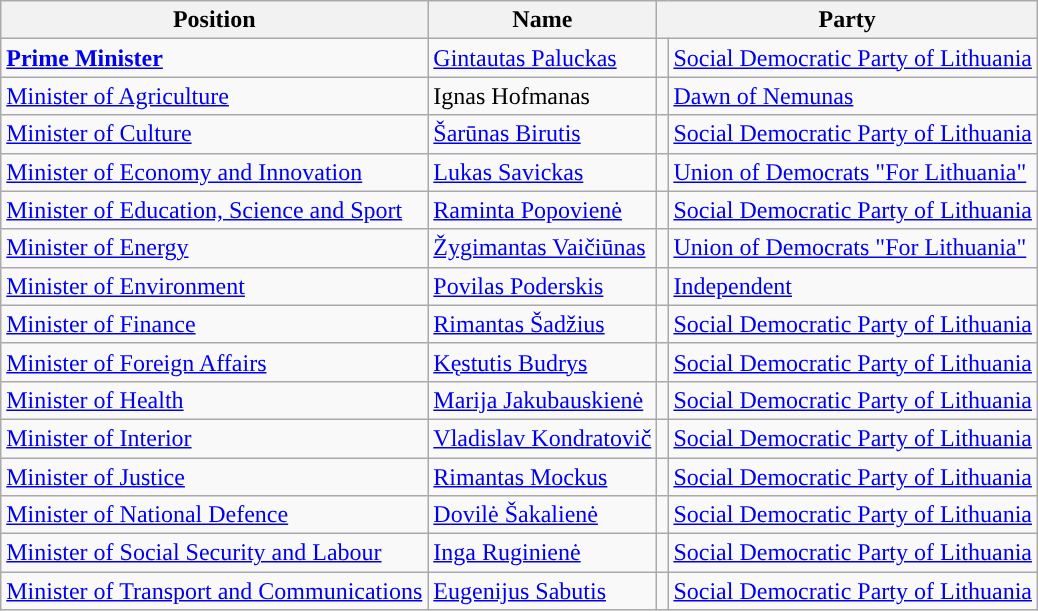<table class="wikitable">
<tr>
<th>Position</th>
<th>Name</th>
<th colspan=2>Party</th>
</tr>
<tr>
<td><strong><a href='#'>Prime Minister</a></strong></td>
<td><a href='#'>Gintautas Paluckas</a></td>
<td style="background-color:"></td>
<td><a href='#'>Social Democratic Party of Lithuania</a></td>
</tr>
<tr>
<td><a href='#'>Minister of Agriculture</a></td>
<td>Ignas Hofmanas</td>
<td style="background-color:"></td>
<td><a href='#'>Dawn of Nemunas</a></td>
</tr>
<tr>
<td><a href='#'>Minister of Culture</a></td>
<td><a href='#'>Šarūnas Birutis</a></td>
<td style="background-color:"></td>
<td><a href='#'>Social Democratic Party of Lithuania</a></td>
</tr>
<tr>
<td><a href='#'>Minister of Economy and Innovation</a></td>
<td><a href='#'>Lukas Savickas</a></td>
<td style="background-color:"></td>
<td><a href='#'>Union of Democrats "For Lithuania"</a></td>
</tr>
<tr>
<td><a href='#'>Minister of Education, Science and Sport</a></td>
<td><a href='#'>Raminta Popovienė</a></td>
<td style="background-color:"></td>
<td><a href='#'>Social Democratic Party of Lithuania</a></td>
</tr>
<tr>
<td><a href='#'>Minister of Energy</a></td>
<td><a href='#'>Žygimantas Vaičiūnas</a></td>
<td style="background-color:"></td>
<td><a href='#'>Union of Democrats "For Lithuania"</a></td>
</tr>
<tr>
<td><a href='#'>Minister of Environment</a></td>
<td><a href='#'>Povilas Poderskis</a></td>
<td style="background-color:"></td>
<td><a href='#'>Independent</a></td>
</tr>
<tr>
<td><a href='#'>Minister of Finance</a></td>
<td><a href='#'>Rimantas Šadžius</a></td>
<td style="background-color:"></td>
<td><a href='#'>Social Democratic Party of Lithuania</a></td>
</tr>
<tr>
<td><a href='#'>Minister of Foreign Affairs</a></td>
<td><a href='#'>Kęstutis Budrys</a></td>
<td style="background-color:"></td>
<td><a href='#'>Social Democratic Party of Lithuania</a></td>
</tr>
<tr>
<td><a href='#'>Minister of Health</a></td>
<td><a href='#'>Marija Jakubauskienė</a></td>
<td style="background-color:"></td>
<td><a href='#'>Social Democratic Party of Lithuania</a></td>
</tr>
<tr>
<td><a href='#'>Minister of Interior</a></td>
<td><a href='#'>Vladislav Kondratovič</a></td>
<td style="background-color:"></td>
<td><a href='#'>Social Democratic Party of Lithuania</a></td>
</tr>
<tr>
<td><a href='#'>Minister of Justice</a></td>
<td><a href='#'>Rimantas Mockus</a></td>
<td style="background-color:"></td>
<td><a href='#'>Social Democratic Party of Lithuania</a></td>
</tr>
<tr>
<td><a href='#'>Minister of National Defence</a></td>
<td><a href='#'>Dovilė Šakalienė</a></td>
<td style="background-color:"></td>
<td><a href='#'>Social Democratic Party of Lithuania</a></td>
</tr>
<tr>
<td><a href='#'>Minister of Social Security and Labour</a></td>
<td><a href='#'>Inga Ruginienė</a></td>
<td style="background-color:"></td>
<td><a href='#'>Social Democratic Party of Lithuania</a></td>
</tr>
<tr>
<td><a href='#'>Minister of Transport and Communications</a></td>
<td><a href='#'>Eugenijus Sabutis</a></td>
<td style="background-color:"></td>
<td><a href='#'>Social Democratic Party of Lithuania</a></td>
</tr>
</table>
